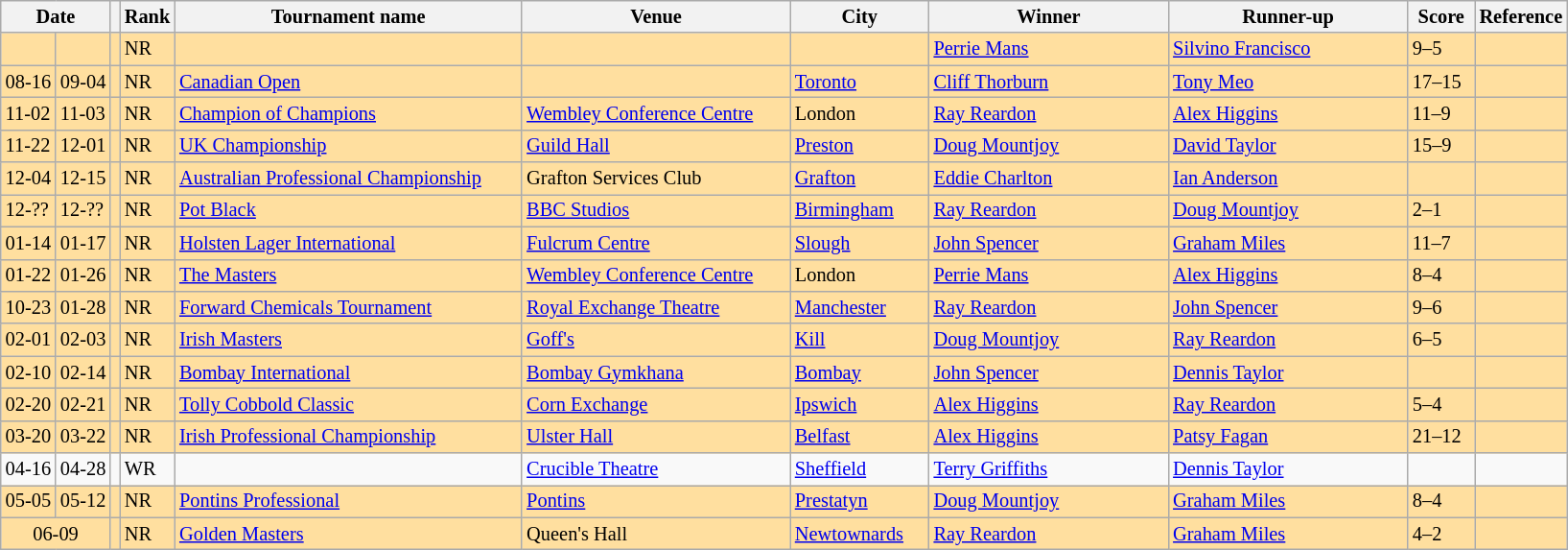<table class="wikitable" style="font-size: 85%">
<tr>
<th colspan="2" width=40 align="center">Date</th>
<th></th>
<th>Rank</th>
<th width=235>Tournament name</th>
<th width=180>Venue</th>
<th width=90>City</th>
<th width=160>Winner</th>
<th width=160>Runner-up</th>
<th width=40>Score</th>
<th width=20>Reference</th>
</tr>
<tr bgcolor="#ffdf9f">
<td></td>
<td></td>
<td></td>
<td>NR</td>
<td></td>
<td></td>
<td></td>
<td> <a href='#'>Perrie Mans</a></td>
<td> <a href='#'>Silvino Francisco</a></td>
<td>9–5</td>
<td></td>
</tr>
<tr bgcolor="#ffdf9f">
<td>08-16</td>
<td>09-04</td>
<td></td>
<td>NR</td>
<td><a href='#'>Canadian Open</a></td>
<td></td>
<td><a href='#'>Toronto</a></td>
<td> <a href='#'>Cliff Thorburn</a></td>
<td> <a href='#'>Tony Meo</a></td>
<td>17–15</td>
<td></td>
</tr>
<tr bgcolor="#ffdf9f">
<td>11-02</td>
<td>11-03</td>
<td></td>
<td>NR</td>
<td><a href='#'>Champion of Champions</a></td>
<td><a href='#'>Wembley Conference Centre</a></td>
<td>London</td>
<td> <a href='#'>Ray Reardon</a></td>
<td> <a href='#'>Alex Higgins</a></td>
<td>11–9</td>
<td></td>
</tr>
<tr bgcolor="#ffdf9f">
<td>11-22</td>
<td>12-01</td>
<td></td>
<td>NR</td>
<td><a href='#'>UK Championship</a></td>
<td><a href='#'>Guild Hall</a></td>
<td><a href='#'>Preston</a></td>
<td> <a href='#'>Doug Mountjoy</a></td>
<td> <a href='#'>David Taylor</a></td>
<td>15–9</td>
<td></td>
</tr>
<tr bgcolor="#ffdf9f">
<td>12-04</td>
<td>12-15</td>
<td></td>
<td>NR</td>
<td><a href='#'>Australian Professional Championship</a></td>
<td>Grafton Services Club</td>
<td><a href='#'>Grafton</a></td>
<td> <a href='#'>Eddie Charlton</a></td>
<td> <a href='#'>Ian Anderson</a></td>
<td></td>
<td></td>
</tr>
<tr bgcolor="#ffdf9f">
<td>12-??</td>
<td>12-??</td>
<td></td>
<td>NR</td>
<td><a href='#'>Pot Black</a></td>
<td><a href='#'>BBC Studios</a></td>
<td><a href='#'>Birmingham</a></td>
<td> <a href='#'>Ray Reardon</a></td>
<td> <a href='#'>Doug Mountjoy</a></td>
<td>2–1</td>
<td></td>
</tr>
<tr bgcolor="#ffdf9f">
<td>01-14</td>
<td>01-17</td>
<td></td>
<td>NR</td>
<td><a href='#'>Holsten Lager International</a></td>
<td><a href='#'>Fulcrum Centre</a></td>
<td><a href='#'>Slough</a></td>
<td> <a href='#'>John Spencer</a></td>
<td> <a href='#'>Graham Miles</a></td>
<td>11–7</td>
<td></td>
</tr>
<tr bgcolor="#ffdf9f">
<td>01-22</td>
<td>01-26</td>
<td></td>
<td>NR</td>
<td><a href='#'>The Masters</a></td>
<td><a href='#'>Wembley Conference Centre</a></td>
<td>London</td>
<td> <a href='#'>Perrie Mans</a></td>
<td> <a href='#'>Alex Higgins</a></td>
<td>8–4</td>
<td></td>
</tr>
<tr bgcolor="#ffdf9f">
<td>10-23</td>
<td>01-28</td>
<td></td>
<td>NR</td>
<td><a href='#'>Forward Chemicals Tournament</a></td>
<td><a href='#'>Royal Exchange Theatre</a></td>
<td><a href='#'>Manchester</a></td>
<td> <a href='#'>Ray Reardon</a></td>
<td> <a href='#'>John Spencer</a></td>
<td>9–6</td>
<td></td>
</tr>
<tr bgcolor="#ffdf9f">
<td>02-01</td>
<td>02-03</td>
<td></td>
<td>NR</td>
<td><a href='#'>Irish Masters</a></td>
<td><a href='#'>Goff's</a></td>
<td><a href='#'>Kill</a></td>
<td> <a href='#'>Doug Mountjoy</a></td>
<td> <a href='#'>Ray Reardon</a></td>
<td>6–5</td>
<td></td>
</tr>
<tr bgcolor="#ffdf9f">
<td>02-10</td>
<td>02-14</td>
<td></td>
<td>NR</td>
<td><a href='#'>Bombay International</a></td>
<td><a href='#'>Bombay Gymkhana</a></td>
<td><a href='#'>Bombay</a></td>
<td> <a href='#'>John Spencer</a></td>
<td> <a href='#'>Dennis Taylor</a></td>
<td></td>
<td></td>
</tr>
<tr bgcolor="#ffdf9f">
<td>02-20</td>
<td>02-21</td>
<td></td>
<td>NR</td>
<td><a href='#'>Tolly Cobbold Classic</a></td>
<td><a href='#'>Corn Exchange</a></td>
<td><a href='#'>Ipswich</a></td>
<td> <a href='#'>Alex Higgins</a></td>
<td> <a href='#'>Ray Reardon</a></td>
<td>5–4</td>
<td></td>
</tr>
<tr bgcolor="#ffdf9f">
<td>03-20</td>
<td>03-22</td>
<td></td>
<td>NR</td>
<td><a href='#'>Irish Professional Championship</a></td>
<td><a href='#'>Ulster Hall</a></td>
<td><a href='#'>Belfast</a></td>
<td> <a href='#'>Alex Higgins</a></td>
<td> <a href='#'>Patsy Fagan</a></td>
<td>21–12</td>
<td></td>
</tr>
<tr>
<td>04-16</td>
<td>04-28</td>
<td></td>
<td>WR</td>
<td></td>
<td><a href='#'>Crucible Theatre</a></td>
<td><a href='#'>Sheffield</a></td>
<td> <a href='#'>Terry Griffiths</a></td>
<td> <a href='#'>Dennis Taylor</a></td>
<td></td>
<td></td>
</tr>
<tr bgcolor="#ffdf9f">
<td>05-05</td>
<td>05-12</td>
<td></td>
<td>NR</td>
<td><a href='#'>Pontins Professional</a></td>
<td><a href='#'>Pontins</a></td>
<td><a href='#'>Prestatyn</a></td>
<td> <a href='#'>Doug Mountjoy</a></td>
<td> <a href='#'>Graham Miles</a></td>
<td>8–4</td>
<td></td>
</tr>
<tr bgcolor="#ffdf9f">
<td colspan="2" align="center">06-09</td>
<td></td>
<td>NR</td>
<td><a href='#'>Golden Masters</a></td>
<td>Queen's Hall</td>
<td><a href='#'>Newtownards</a></td>
<td> <a href='#'>Ray Reardon</a></td>
<td> <a href='#'>Graham Miles</a></td>
<td>4–2</td>
<td></td>
</tr>
</table>
